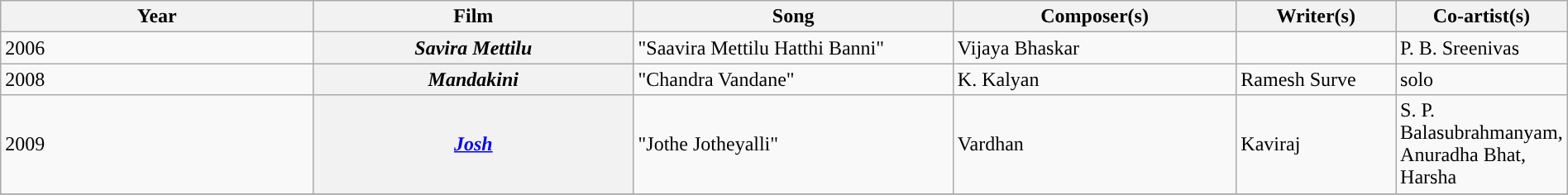<table class="wikitable plainrowheaders" width="100%" textcolor:#000;">
<tr style="background:#b0e0e66;">
<th scope="col" width=23%><strong>Year</strong></th>
<th scope="col" width=23%><strong>Film</strong></th>
<th scope="col" width=23%><strong>Song</strong></th>
<th scope="col" width=20%><strong>Composer(s)</strong></th>
<th scope="col" width=16%><strong>Writer(s)</strong></th>
<th scope="col" width=18%><strong>Co-artist(s)</strong></th>
</tr>
<tr>
<td rowspan=1>2006</td>
<th><em>Savira Mettilu</em></th>
<td>"Saavira Mettilu Hatthi Banni"</td>
<td>Vijaya Bhaskar</td>
<td></td>
<td>P. B. Sreenivas</td>
</tr>
<tr>
<td rowspan=1>2008</td>
<th><em>Mandakini</em></th>
<td>"Chandra Vandane"</td>
<td>K. Kalyan</td>
<td>Ramesh Surve</td>
<td>solo</td>
</tr>
<tr>
<td>2009</td>
<th><em><a href='#'>Josh</a></em></th>
<td>"Jothe Jotheyalli"</td>
<td>Vardhan</td>
<td>Kaviraj</td>
<td>S. P. Balasubrahmanyam, Anuradha Bhat, Harsha</td>
</tr>
<tr>
</tr>
</table>
